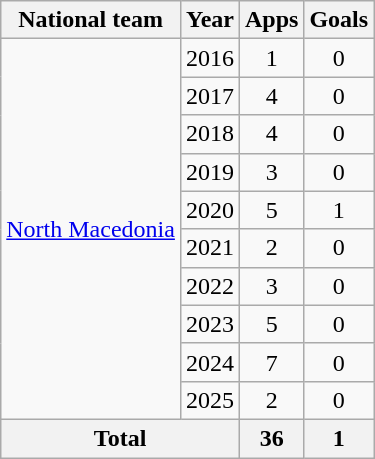<table class="wikitable" style="text-align:center">
<tr>
<th>National team</th>
<th>Year</th>
<th>Apps</th>
<th>Goals</th>
</tr>
<tr>
<td rowspan="10"><a href='#'>North Macedonia</a></td>
<td>2016</td>
<td>1</td>
<td>0</td>
</tr>
<tr>
<td>2017</td>
<td>4</td>
<td>0</td>
</tr>
<tr>
<td>2018</td>
<td>4</td>
<td>0</td>
</tr>
<tr>
<td>2019</td>
<td>3</td>
<td>0</td>
</tr>
<tr>
<td>2020</td>
<td>5</td>
<td>1</td>
</tr>
<tr>
<td>2021</td>
<td>2</td>
<td>0</td>
</tr>
<tr>
<td>2022</td>
<td>3</td>
<td>0</td>
</tr>
<tr>
<td>2023</td>
<td>5</td>
<td>0</td>
</tr>
<tr>
<td>2024</td>
<td>7</td>
<td>0</td>
</tr>
<tr>
<td>2025</td>
<td>2</td>
<td>0</td>
</tr>
<tr>
<th colspan="2">Total</th>
<th>36</th>
<th>1</th>
</tr>
</table>
